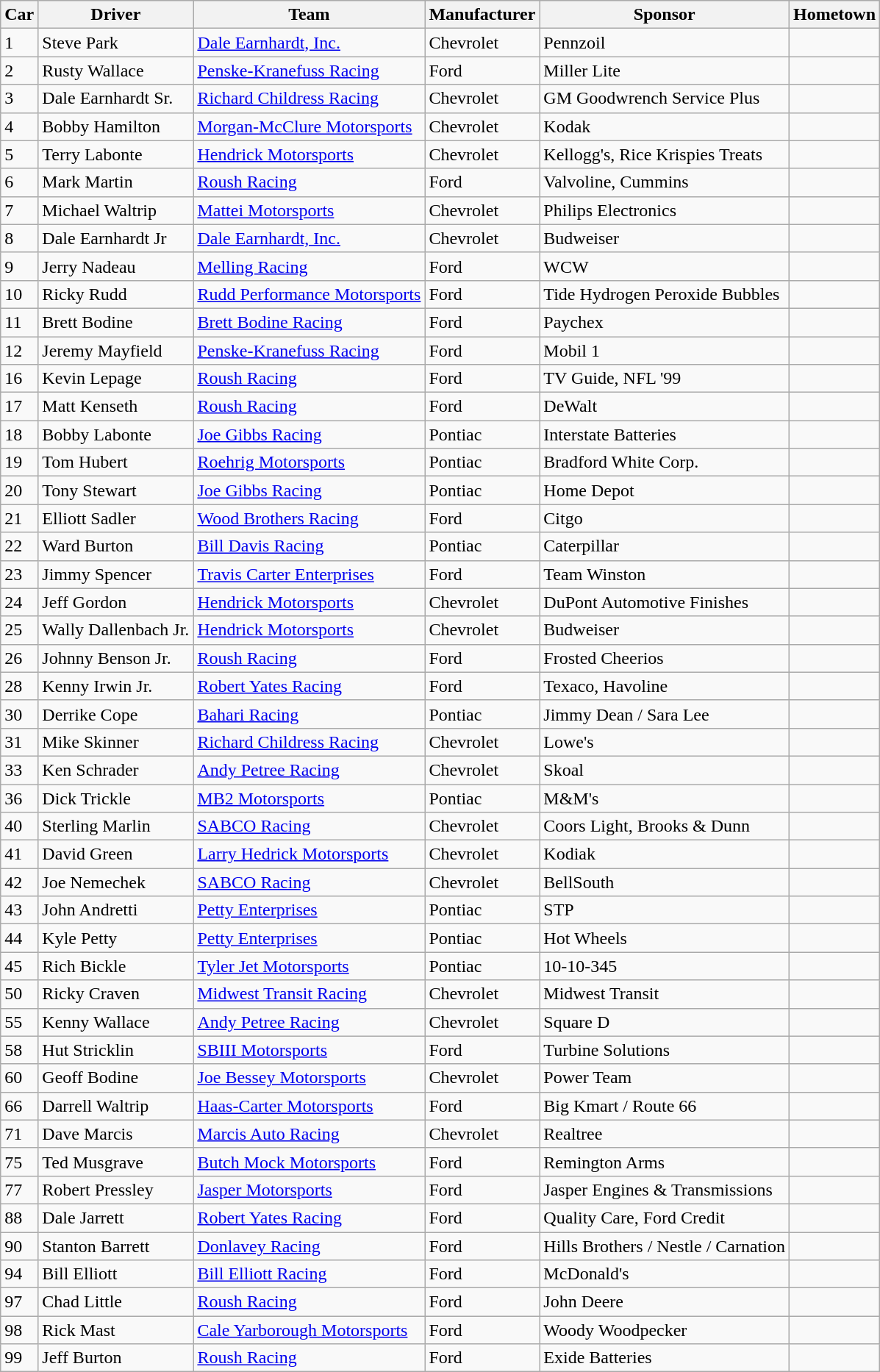<table class="wikitable">
<tr>
<th>Car</th>
<th>Driver</th>
<th>Team</th>
<th>Manufacturer</th>
<th>Sponsor</th>
<th>Hometown</th>
</tr>
<tr>
<td>1</td>
<td>Steve Park</td>
<td><a href='#'>Dale Earnhardt, Inc.</a></td>
<td>Chevrolet</td>
<td>Pennzoil</td>
<td></td>
</tr>
<tr>
<td>2</td>
<td>Rusty Wallace</td>
<td><a href='#'>Penske-Kranefuss Racing</a></td>
<td>Ford</td>
<td>Miller Lite</td>
<td></td>
</tr>
<tr>
<td>3</td>
<td>Dale Earnhardt Sr.</td>
<td><a href='#'>Richard Childress Racing</a></td>
<td>Chevrolet</td>
<td>GM Goodwrench Service Plus</td>
<td></td>
</tr>
<tr>
<td>4</td>
<td>Bobby Hamilton</td>
<td><a href='#'>Morgan-McClure Motorsports</a></td>
<td>Chevrolet</td>
<td>Kodak</td>
<td></td>
</tr>
<tr>
<td>5</td>
<td>Terry Labonte</td>
<td><a href='#'>Hendrick Motorsports</a></td>
<td>Chevrolet</td>
<td>Kellogg's, Rice Krispies Treats</td>
<td></td>
</tr>
<tr>
<td>6</td>
<td>Mark Martin</td>
<td><a href='#'>Roush Racing</a></td>
<td>Ford</td>
<td>Valvoline, Cummins</td>
<td></td>
</tr>
<tr>
<td>7</td>
<td>Michael Waltrip</td>
<td><a href='#'>Mattei Motorsports</a></td>
<td>Chevrolet</td>
<td>Philips Electronics</td>
<td></td>
</tr>
<tr>
<td>8</td>
<td>Dale Earnhardt Jr</td>
<td><a href='#'>Dale Earnhardt, Inc.</a></td>
<td>Chevrolet</td>
<td>Budweiser</td>
<td></td>
</tr>
<tr>
<td>9</td>
<td>Jerry Nadeau</td>
<td><a href='#'>Melling Racing</a></td>
<td>Ford</td>
<td>WCW</td>
<td></td>
</tr>
<tr>
<td>10</td>
<td>Ricky Rudd</td>
<td><a href='#'>Rudd Performance Motorsports</a></td>
<td>Ford</td>
<td>Tide Hydrogen Peroxide Bubbles</td>
<td></td>
</tr>
<tr>
<td>11</td>
<td>Brett Bodine</td>
<td><a href='#'>Brett Bodine Racing</a></td>
<td>Ford</td>
<td>Paychex</td>
<td></td>
</tr>
<tr>
<td>12</td>
<td>Jeremy Mayfield</td>
<td><a href='#'>Penske-Kranefuss Racing</a></td>
<td>Ford</td>
<td>Mobil 1</td>
<td></td>
</tr>
<tr>
<td>16</td>
<td>Kevin Lepage</td>
<td><a href='#'>Roush Racing</a></td>
<td>Ford</td>
<td>TV Guide, NFL '99</td>
<td></td>
</tr>
<tr>
<td>17</td>
<td>Matt Kenseth</td>
<td><a href='#'>Roush Racing</a></td>
<td>Ford</td>
<td>DeWalt</td>
<td></td>
</tr>
<tr>
<td>18</td>
<td>Bobby Labonte</td>
<td><a href='#'>Joe Gibbs Racing</a></td>
<td>Pontiac</td>
<td>Interstate Batteries</td>
<td></td>
</tr>
<tr>
<td>19</td>
<td>Tom Hubert</td>
<td><a href='#'>Roehrig Motorsports</a></td>
<td>Pontiac</td>
<td>Bradford White Corp.</td>
<td></td>
</tr>
<tr>
<td>20</td>
<td>Tony Stewart</td>
<td><a href='#'>Joe Gibbs Racing</a></td>
<td>Pontiac</td>
<td>Home Depot</td>
<td></td>
</tr>
<tr>
<td>21</td>
<td>Elliott Sadler</td>
<td><a href='#'>Wood Brothers Racing</a></td>
<td>Ford</td>
<td>Citgo</td>
<td></td>
</tr>
<tr>
<td>22</td>
<td>Ward Burton</td>
<td><a href='#'>Bill Davis Racing</a></td>
<td>Pontiac</td>
<td>Caterpillar</td>
<td></td>
</tr>
<tr>
<td>23</td>
<td>Jimmy Spencer</td>
<td><a href='#'>Travis Carter Enterprises</a></td>
<td>Ford</td>
<td>Team Winston</td>
<td></td>
</tr>
<tr>
<td>24</td>
<td>Jeff Gordon</td>
<td><a href='#'>Hendrick Motorsports</a></td>
<td>Chevrolet</td>
<td>DuPont Automotive Finishes</td>
<td></td>
</tr>
<tr>
<td>25</td>
<td>Wally Dallenbach Jr.</td>
<td><a href='#'>Hendrick Motorsports</a></td>
<td>Chevrolet</td>
<td>Budweiser</td>
<td></td>
</tr>
<tr>
<td>26</td>
<td>Johnny Benson Jr.</td>
<td><a href='#'>Roush Racing</a></td>
<td>Ford</td>
<td>Frosted Cheerios</td>
<td></td>
</tr>
<tr>
<td>28</td>
<td>Kenny Irwin Jr.</td>
<td><a href='#'>Robert Yates Racing</a></td>
<td>Ford</td>
<td>Texaco, Havoline</td>
<td></td>
</tr>
<tr>
<td>30</td>
<td>Derrike Cope</td>
<td><a href='#'>Bahari Racing</a></td>
<td>Pontiac</td>
<td>Jimmy Dean / Sara Lee</td>
<td></td>
</tr>
<tr>
<td>31</td>
<td>Mike Skinner</td>
<td><a href='#'>Richard Childress Racing</a></td>
<td>Chevrolet</td>
<td>Lowe's</td>
<td></td>
</tr>
<tr>
<td>33</td>
<td>Ken Schrader</td>
<td><a href='#'>Andy Petree Racing</a></td>
<td>Chevrolet</td>
<td>Skoal</td>
<td></td>
</tr>
<tr>
<td>36</td>
<td>Dick Trickle</td>
<td><a href='#'>MB2 Motorsports</a></td>
<td>Pontiac</td>
<td>M&M's</td>
<td></td>
</tr>
<tr>
<td>40</td>
<td>Sterling Marlin</td>
<td><a href='#'>SABCO Racing</a></td>
<td>Chevrolet</td>
<td>Coors Light, Brooks & Dunn</td>
<td></td>
</tr>
<tr>
<td>41</td>
<td>David Green</td>
<td><a href='#'>Larry Hedrick Motorsports</a></td>
<td>Chevrolet</td>
<td>Kodiak</td>
<td></td>
</tr>
<tr>
<td>42</td>
<td>Joe Nemechek</td>
<td><a href='#'>SABCO Racing</a></td>
<td>Chevrolet</td>
<td>BellSouth</td>
<td></td>
</tr>
<tr>
<td>43</td>
<td>John Andretti</td>
<td><a href='#'>Petty Enterprises</a></td>
<td>Pontiac</td>
<td>STP</td>
<td></td>
</tr>
<tr>
<td>44</td>
<td>Kyle Petty</td>
<td><a href='#'>Petty Enterprises</a></td>
<td>Pontiac</td>
<td>Hot Wheels</td>
<td></td>
</tr>
<tr>
<td>45</td>
<td>Rich Bickle</td>
<td><a href='#'>Tyler Jet Motorsports</a></td>
<td>Pontiac</td>
<td>10-10-345</td>
<td></td>
</tr>
<tr>
<td>50</td>
<td>Ricky Craven</td>
<td><a href='#'>Midwest Transit Racing</a></td>
<td>Chevrolet</td>
<td>Midwest Transit</td>
<td></td>
</tr>
<tr>
<td>55</td>
<td>Kenny Wallace</td>
<td><a href='#'>Andy Petree Racing</a></td>
<td>Chevrolet</td>
<td>Square D</td>
<td></td>
</tr>
<tr>
<td>58</td>
<td>Hut Stricklin</td>
<td><a href='#'>SBIII Motorsports</a></td>
<td>Ford</td>
<td>Turbine Solutions</td>
<td></td>
</tr>
<tr>
<td>60</td>
<td>Geoff Bodine</td>
<td><a href='#'>Joe Bessey Motorsports</a></td>
<td>Chevrolet</td>
<td>Power Team</td>
<td></td>
</tr>
<tr>
<td>66</td>
<td>Darrell Waltrip</td>
<td><a href='#'>Haas-Carter Motorsports</a></td>
<td>Ford</td>
<td>Big Kmart / Route 66</td>
<td></td>
</tr>
<tr>
<td>71</td>
<td>Dave Marcis</td>
<td><a href='#'>Marcis Auto Racing</a></td>
<td>Chevrolet</td>
<td>Realtree</td>
<td></td>
</tr>
<tr>
<td>75</td>
<td>Ted Musgrave</td>
<td><a href='#'>Butch Mock Motorsports</a></td>
<td>Ford</td>
<td>Remington Arms</td>
<td></td>
</tr>
<tr>
<td>77</td>
<td>Robert Pressley</td>
<td><a href='#'>Jasper Motorsports</a></td>
<td>Ford</td>
<td>Jasper Engines & Transmissions</td>
<td></td>
</tr>
<tr>
<td>88</td>
<td>Dale Jarrett</td>
<td><a href='#'>Robert Yates Racing</a></td>
<td>Ford</td>
<td>Quality Care, Ford Credit</td>
<td></td>
</tr>
<tr>
<td>90</td>
<td>Stanton Barrett</td>
<td><a href='#'>Donlavey Racing</a></td>
<td>Ford</td>
<td>Hills Brothers / Nestle / Carnation</td>
<td></td>
</tr>
<tr>
<td>94</td>
<td>Bill Elliott</td>
<td><a href='#'>Bill Elliott Racing</a></td>
<td>Ford</td>
<td>McDonald's</td>
<td></td>
</tr>
<tr>
<td>97</td>
<td>Chad Little</td>
<td><a href='#'>Roush Racing</a></td>
<td>Ford</td>
<td>John Deere</td>
<td></td>
</tr>
<tr>
<td>98</td>
<td>Rick Mast</td>
<td><a href='#'>Cale Yarborough Motorsports</a></td>
<td>Ford</td>
<td>Woody Woodpecker</td>
<td></td>
</tr>
<tr>
<td>99</td>
<td>Jeff Burton</td>
<td><a href='#'>Roush Racing</a></td>
<td>Ford</td>
<td>Exide Batteries</td>
<td></td>
</tr>
</table>
